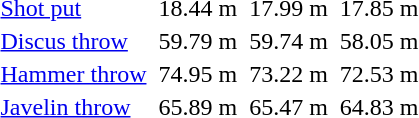<table>
<tr>
</tr>
<tr>
<td><a href='#'>Shot put</a></td>
<td></td>
<td>18.44 m</td>
<td></td>
<td>17.99 m</td>
<td></td>
<td>17.85 m</td>
</tr>
<tr>
<td><a href='#'>Discus throw</a></td>
<td></td>
<td>59.79 m</td>
<td></td>
<td>59.74 m</td>
<td></td>
<td>58.05 m</td>
</tr>
<tr>
<td><a href='#'>Hammer throw</a></td>
<td></td>
<td>74.95 m </td>
<td></td>
<td>73.22 m</td>
<td></td>
<td>72.53 m </td>
</tr>
<tr>
<td><a href='#'>Javelin throw</a></td>
<td></td>
<td>65.89 m </td>
<td></td>
<td>65.47 m</td>
<td></td>
<td>64.83 m </td>
</tr>
</table>
